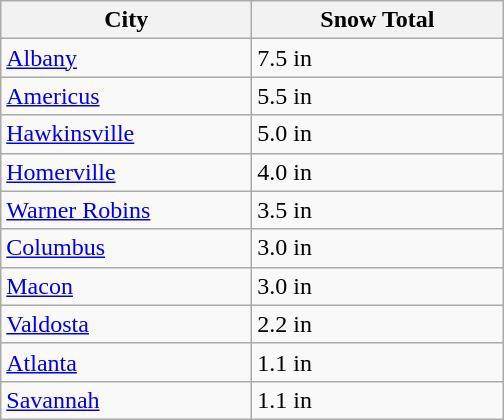<table class="wikitable"|>
<tr>
<th ! style="width:10em">City</th>
<th style="width:10em">Snow Total</th>
</tr>
<tr>
<td><a href='#'>Albany</a></td>
<td>7.5 in</td>
</tr>
<tr>
<td><a href='#'>Americus</a></td>
<td>5.5 in</td>
</tr>
<tr>
<td><a href='#'>Hawkinsville</a></td>
<td>5.0 in</td>
</tr>
<tr>
<td><a href='#'>Homerville</a></td>
<td>4.0 in</td>
</tr>
<tr>
<td><a href='#'>Warner Robins</a></td>
<td>3.5 in</td>
</tr>
<tr>
<td><a href='#'>Columbus</a></td>
<td>3.0 in</td>
</tr>
<tr>
<td><a href='#'>Macon</a></td>
<td>3.0 in</td>
</tr>
<tr>
<td><a href='#'>Valdosta</a></td>
<td>2.2 in</td>
</tr>
<tr>
<td><a href='#'>Atlanta</a></td>
<td>1.1 in</td>
</tr>
<tr>
<td><a href='#'>Savannah</a></td>
<td>1.1 in</td>
</tr>
</table>
